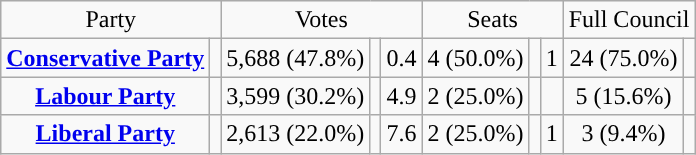<table class=wikitable style="text-align:center;">
<tr>
<td colspan=2>Party</td>
<td colspan=3>Votes</td>
<td colspan=3>Seats</td>
<td colspan=3>Full Council</td>
</tr>
<tr>
<td><strong><a href='#'>Conservative Party</a></strong></td>
<td style="background:"></td>
<td>5,688 (47.8%)</td>
<td></td>
<td> 0.4</td>
<td>4 (50.0%)</td>
<td></td>
<td> 1</td>
<td>24 (75.0%)</td>
<td></td>
</tr>
<tr>
<td><strong><a href='#'>Labour Party</a></strong></td>
<td style="background:"></td>
<td>3,599 (30.2%)</td>
<td></td>
<td> 4.9</td>
<td>2 (25.0%)</td>
<td></td>
<td></td>
<td>5 (15.6%)</td>
<td></td>
</tr>
<tr>
<td><strong><a href='#'>Liberal Party</a></strong></td>
<td style="background:"></td>
<td>2,613 (22.0%)</td>
<td></td>
<td> 7.6</td>
<td>2  (25.0%)</td>
<td></td>
<td> 1</td>
<td>3 (9.4%)</td>
<td></td>
</tr>
</table>
